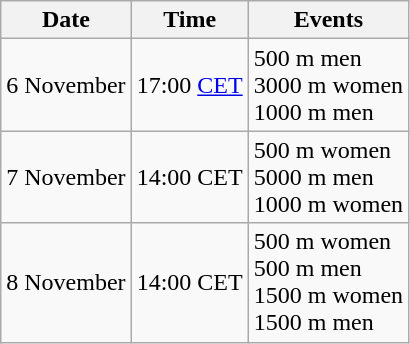<table class="wikitable" border="1">
<tr>
<th>Date</th>
<th>Time</th>
<th>Events</th>
</tr>
<tr>
<td>6 November</td>
<td>17:00 <a href='#'>CET</a></td>
<td>500 m men<br>3000 m women<br>1000 m men</td>
</tr>
<tr>
<td>7 November</td>
<td>14:00 CET</td>
<td>500 m women<br>5000 m men<br>1000 m women</td>
</tr>
<tr>
<td>8 November</td>
<td>14:00 CET</td>
<td>500 m women<br>500 m men<br>1500 m women<br>1500 m men</td>
</tr>
</table>
